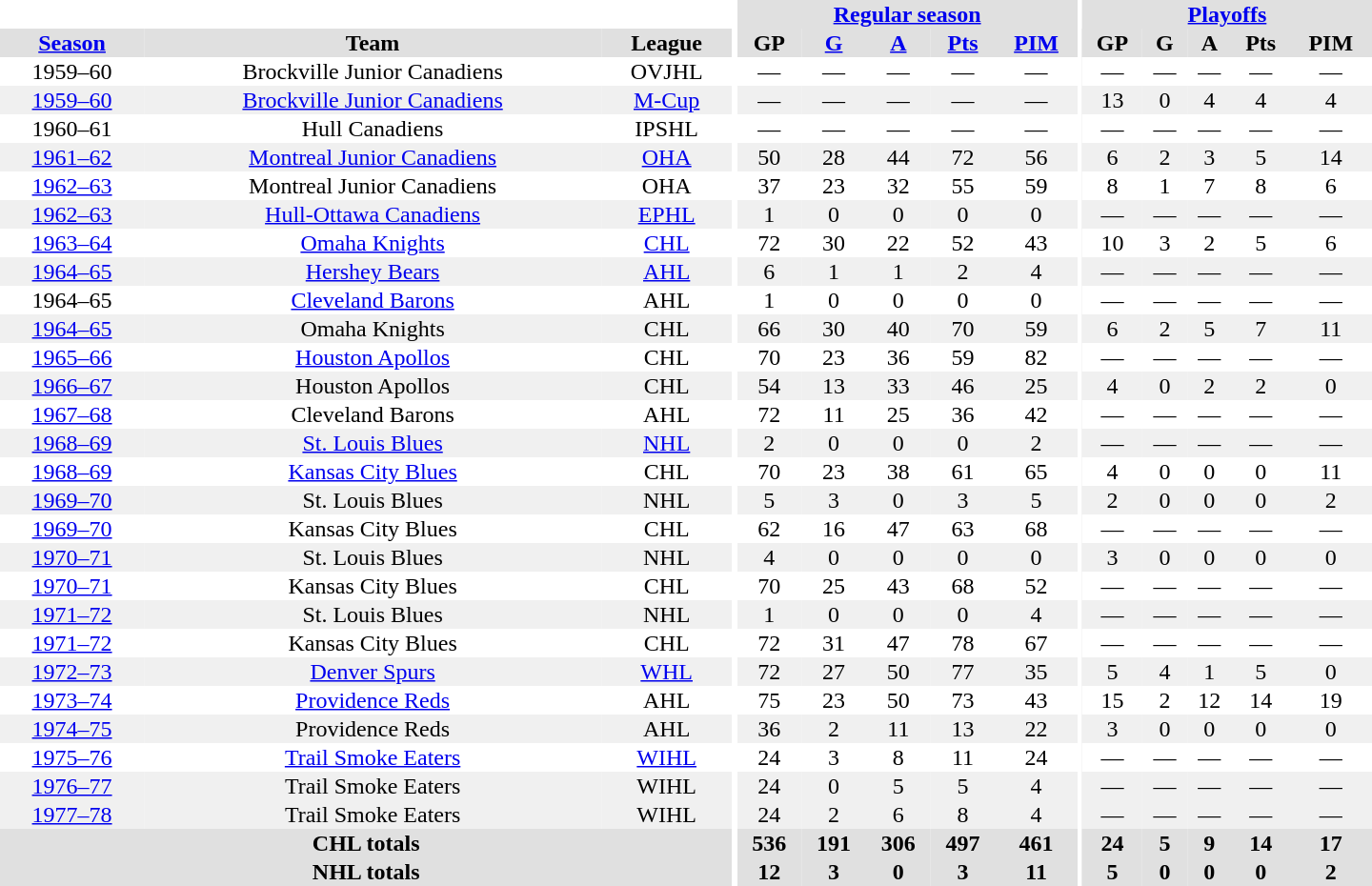<table border="0" cellpadding="1" cellspacing="0" style="text-align:center; width:60em">
<tr bgcolor="#e0e0e0">
<th colspan="3" bgcolor="#ffffff"></th>
<th rowspan="100" bgcolor="#ffffff"></th>
<th colspan="5"><a href='#'>Regular season</a></th>
<th rowspan="100" bgcolor="#ffffff"></th>
<th colspan="5"><a href='#'>Playoffs</a></th>
</tr>
<tr bgcolor="#e0e0e0">
<th><a href='#'>Season</a></th>
<th>Team</th>
<th>League</th>
<th>GP</th>
<th><a href='#'>G</a></th>
<th><a href='#'>A</a></th>
<th><a href='#'>Pts</a></th>
<th><a href='#'>PIM</a></th>
<th>GP</th>
<th>G</th>
<th>A</th>
<th>Pts</th>
<th>PIM</th>
</tr>
<tr>
<td>1959–60</td>
<td>Brockville Junior Canadiens</td>
<td>OVJHL</td>
<td>—</td>
<td>—</td>
<td>—</td>
<td>—</td>
<td>—</td>
<td>—</td>
<td>—</td>
<td>—</td>
<td>—</td>
<td>—</td>
</tr>
<tr bgcolor="#f0f0f0">
<td><a href='#'>1959–60</a></td>
<td><a href='#'>Brockville Junior Canadiens</a></td>
<td><a href='#'>M-Cup</a></td>
<td>—</td>
<td>—</td>
<td>—</td>
<td>—</td>
<td>—</td>
<td>13</td>
<td>0</td>
<td>4</td>
<td>4</td>
<td>4</td>
</tr>
<tr>
<td>1960–61</td>
<td>Hull Canadiens</td>
<td>IPSHL</td>
<td>—</td>
<td>—</td>
<td>—</td>
<td>—</td>
<td>—</td>
<td>—</td>
<td>—</td>
<td>—</td>
<td>—</td>
<td>—</td>
</tr>
<tr bgcolor="#f0f0f0">
<td><a href='#'>1961–62</a></td>
<td><a href='#'>Montreal Junior Canadiens</a></td>
<td><a href='#'>OHA</a></td>
<td>50</td>
<td>28</td>
<td>44</td>
<td>72</td>
<td>56</td>
<td>6</td>
<td>2</td>
<td>3</td>
<td>5</td>
<td>14</td>
</tr>
<tr>
<td><a href='#'>1962–63</a></td>
<td>Montreal Junior Canadiens</td>
<td>OHA</td>
<td>37</td>
<td>23</td>
<td>32</td>
<td>55</td>
<td>59</td>
<td>8</td>
<td>1</td>
<td>7</td>
<td>8</td>
<td>6</td>
</tr>
<tr bgcolor="#f0f0f0">
<td><a href='#'>1962–63</a></td>
<td><a href='#'>Hull-Ottawa Canadiens</a></td>
<td><a href='#'>EPHL</a></td>
<td>1</td>
<td>0</td>
<td>0</td>
<td>0</td>
<td>0</td>
<td>—</td>
<td>—</td>
<td>—</td>
<td>—</td>
<td>—</td>
</tr>
<tr>
<td><a href='#'>1963–64</a></td>
<td><a href='#'>Omaha Knights</a></td>
<td><a href='#'>CHL</a></td>
<td>72</td>
<td>30</td>
<td>22</td>
<td>52</td>
<td>43</td>
<td>10</td>
<td>3</td>
<td>2</td>
<td>5</td>
<td>6</td>
</tr>
<tr bgcolor="#f0f0f0">
<td><a href='#'>1964–65</a></td>
<td><a href='#'>Hershey Bears</a></td>
<td><a href='#'>AHL</a></td>
<td>6</td>
<td>1</td>
<td>1</td>
<td>2</td>
<td>4</td>
<td>—</td>
<td>—</td>
<td>—</td>
<td>—</td>
<td>—</td>
</tr>
<tr>
<td>1964–65</td>
<td><a href='#'>Cleveland Barons</a></td>
<td>AHL</td>
<td>1</td>
<td>0</td>
<td>0</td>
<td>0</td>
<td>0</td>
<td>—</td>
<td>—</td>
<td>—</td>
<td>—</td>
<td>—</td>
</tr>
<tr bgcolor="#f0f0f0">
<td><a href='#'>1964–65</a></td>
<td>Omaha Knights</td>
<td>CHL</td>
<td>66</td>
<td>30</td>
<td>40</td>
<td>70</td>
<td>59</td>
<td>6</td>
<td>2</td>
<td>5</td>
<td>7</td>
<td>11</td>
</tr>
<tr>
<td><a href='#'>1965–66</a></td>
<td><a href='#'>Houston Apollos</a></td>
<td>CHL</td>
<td>70</td>
<td>23</td>
<td>36</td>
<td>59</td>
<td>82</td>
<td>—</td>
<td>—</td>
<td>—</td>
<td>—</td>
<td>—</td>
</tr>
<tr bgcolor="#f0f0f0">
<td><a href='#'>1966–67</a></td>
<td>Houston Apollos</td>
<td>CHL</td>
<td>54</td>
<td>13</td>
<td>33</td>
<td>46</td>
<td>25</td>
<td>4</td>
<td>0</td>
<td>2</td>
<td>2</td>
<td>0</td>
</tr>
<tr>
<td><a href='#'>1967–68</a></td>
<td>Cleveland Barons</td>
<td>AHL</td>
<td>72</td>
<td>11</td>
<td>25</td>
<td>36</td>
<td>42</td>
<td>—</td>
<td>—</td>
<td>—</td>
<td>—</td>
<td>—</td>
</tr>
<tr bgcolor="#f0f0f0">
<td><a href='#'>1968–69</a></td>
<td><a href='#'>St. Louis Blues</a></td>
<td><a href='#'>NHL</a></td>
<td>2</td>
<td>0</td>
<td>0</td>
<td>0</td>
<td>2</td>
<td>—</td>
<td>—</td>
<td>—</td>
<td>—</td>
<td>—</td>
</tr>
<tr>
<td><a href='#'>1968–69</a></td>
<td><a href='#'>Kansas City Blues</a></td>
<td>CHL</td>
<td>70</td>
<td>23</td>
<td>38</td>
<td>61</td>
<td>65</td>
<td>4</td>
<td>0</td>
<td>0</td>
<td>0</td>
<td>11</td>
</tr>
<tr bgcolor="#f0f0f0">
<td><a href='#'>1969–70</a></td>
<td>St. Louis Blues</td>
<td>NHL</td>
<td>5</td>
<td>3</td>
<td>0</td>
<td>3</td>
<td>5</td>
<td>2</td>
<td>0</td>
<td>0</td>
<td>0</td>
<td>2</td>
</tr>
<tr>
<td><a href='#'>1969–70</a></td>
<td>Kansas City Blues</td>
<td>CHL</td>
<td>62</td>
<td>16</td>
<td>47</td>
<td>63</td>
<td>68</td>
<td>—</td>
<td>—</td>
<td>—</td>
<td>—</td>
<td>—</td>
</tr>
<tr bgcolor="#f0f0f0">
<td><a href='#'>1970–71</a></td>
<td>St. Louis Blues</td>
<td>NHL</td>
<td>4</td>
<td>0</td>
<td>0</td>
<td>0</td>
<td>0</td>
<td>3</td>
<td>0</td>
<td>0</td>
<td>0</td>
<td>0</td>
</tr>
<tr>
<td><a href='#'>1970–71</a></td>
<td>Kansas City Blues</td>
<td>CHL</td>
<td>70</td>
<td>25</td>
<td>43</td>
<td>68</td>
<td>52</td>
<td>—</td>
<td>—</td>
<td>—</td>
<td>—</td>
<td>—</td>
</tr>
<tr bgcolor="#f0f0f0">
<td><a href='#'>1971–72</a></td>
<td>St. Louis Blues</td>
<td>NHL</td>
<td>1</td>
<td>0</td>
<td>0</td>
<td>0</td>
<td>4</td>
<td>—</td>
<td>—</td>
<td>—</td>
<td>—</td>
<td>—</td>
</tr>
<tr>
<td><a href='#'>1971–72</a></td>
<td>Kansas City Blues</td>
<td>CHL</td>
<td>72</td>
<td>31</td>
<td>47</td>
<td>78</td>
<td>67</td>
<td>—</td>
<td>—</td>
<td>—</td>
<td>—</td>
<td>—</td>
</tr>
<tr bgcolor="#f0f0f0">
<td><a href='#'>1972–73</a></td>
<td><a href='#'>Denver Spurs</a></td>
<td><a href='#'>WHL</a></td>
<td>72</td>
<td>27</td>
<td>50</td>
<td>77</td>
<td>35</td>
<td>5</td>
<td>4</td>
<td>1</td>
<td>5</td>
<td>0</td>
</tr>
<tr>
<td><a href='#'>1973–74</a></td>
<td><a href='#'>Providence Reds</a></td>
<td>AHL</td>
<td>75</td>
<td>23</td>
<td>50</td>
<td>73</td>
<td>43</td>
<td>15</td>
<td>2</td>
<td>12</td>
<td>14</td>
<td>19</td>
</tr>
<tr bgcolor="#f0f0f0">
<td><a href='#'>1974–75</a></td>
<td>Providence Reds</td>
<td>AHL</td>
<td>36</td>
<td>2</td>
<td>11</td>
<td>13</td>
<td>22</td>
<td>3</td>
<td>0</td>
<td>0</td>
<td>0</td>
<td>0</td>
</tr>
<tr>
<td><a href='#'>1975–76</a></td>
<td><a href='#'>Trail Smoke Eaters</a></td>
<td><a href='#'>WIHL</a></td>
<td>24</td>
<td>3</td>
<td>8</td>
<td>11</td>
<td>24</td>
<td>—</td>
<td>—</td>
<td>—</td>
<td>—</td>
<td>—</td>
</tr>
<tr bgcolor="#f0f0f0">
<td><a href='#'>1976–77</a></td>
<td>Trail Smoke Eaters</td>
<td>WIHL</td>
<td>24</td>
<td>0</td>
<td>5</td>
<td>5</td>
<td>4</td>
<td>—</td>
<td>—</td>
<td>—</td>
<td>—</td>
<td>—</td>
</tr>
<tr bgcolor="#f0f0f0">
<td><a href='#'>1977–78</a></td>
<td>Trail Smoke Eaters</td>
<td>WIHL</td>
<td>24</td>
<td>2</td>
<td>6</td>
<td>8</td>
<td>4</td>
<td>—</td>
<td>—</td>
<td>—</td>
<td>—</td>
<td>—</td>
</tr>
<tr bgcolor="#e0e0e0">
<th colspan="3">CHL totals</th>
<th>536</th>
<th>191</th>
<th>306</th>
<th>497</th>
<th>461</th>
<th>24</th>
<th>5</th>
<th>9</th>
<th>14</th>
<th>17</th>
</tr>
<tr bgcolor="#e0e0e0">
<th colspan="3">NHL totals</th>
<th>12</th>
<th>3</th>
<th>0</th>
<th>3</th>
<th>11</th>
<th>5</th>
<th>0</th>
<th>0</th>
<th>0</th>
<th>2</th>
</tr>
</table>
